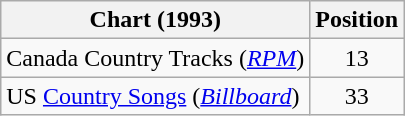<table class="wikitable sortable">
<tr>
<th scope="col">Chart (1993)</th>
<th scope="col">Position</th>
</tr>
<tr>
<td>Canada Country Tracks (<em><a href='#'>RPM</a></em>)</td>
<td align="center">13</td>
</tr>
<tr>
<td>US <a href='#'>Country Songs</a> (<em><a href='#'>Billboard</a></em>)</td>
<td align="center">33</td>
</tr>
</table>
